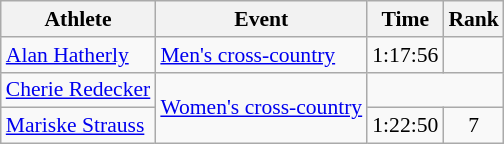<table class="wikitable" style="font-size:90%">
<tr>
<th>Athlete</th>
<th>Event</th>
<th>Time</th>
<th>Rank</th>
</tr>
<tr align=center>
<td align=left><a href='#'>Alan Hatherly</a></td>
<td align=left><a href='#'>Men's cross-country</a></td>
<td>1:17:56</td>
<td></td>
</tr>
<tr align=center>
<td align=left><a href='#'>Cherie Redecker</a></td>
<td align=left rowspan=2><a href='#'>Women's cross-country</a></td>
<td colspan=2></td>
</tr>
<tr align=center>
<td align=left><a href='#'>Mariske Strauss</a></td>
<td>1:22:50</td>
<td>7</td>
</tr>
</table>
